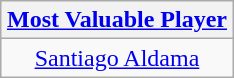<table class=wikitable style="text-align:center; margin:auto">
<tr>
<th><a href='#'>Most Valuable Player</a></th>
</tr>
<tr>
<td> <a href='#'>Santiago Aldama</a></td>
</tr>
</table>
